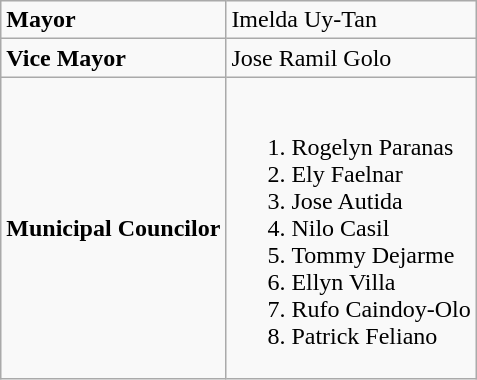<table class="wikitable">
<tr>
<td><strong>Mayor</strong></td>
<td>Imelda Uy-Tan</td>
</tr>
<tr>
<td><strong>Vice Mayor</strong></td>
<td>Jose Ramil Golo</td>
</tr>
<tr>
<td><strong>Municipal Councilor</strong></td>
<td><br><ol><li>Rogelyn Paranas</li><li>Ely Faelnar</li><li>Jose Autida</li><li>Nilo Casil</li><li>Tommy Dejarme</li><li>Ellyn Villa</li><li>Rufo Caindoy-Olo</li><li>Patrick Feliano</li></ol></td>
</tr>
</table>
